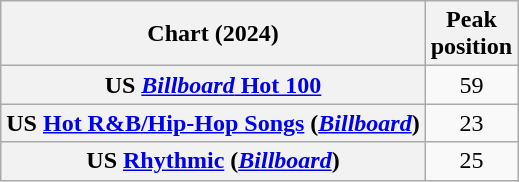<table class="wikitable sortable plainrowheaders" style="text-align:center">
<tr>
<th scope="col">Chart (2024)</th>
<th scope="col">Peak<br>position</th>
</tr>
<tr>
<th scope="row">US <a href='#'><em>Billboard</em> Hot 100</a></th>
<td>59</td>
</tr>
<tr>
<th scope="row">US <a href='#'>Hot R&B/Hip-Hop Songs</a> (<em><a href='#'>Billboard</a></em>)</th>
<td>23</td>
</tr>
<tr>
<th scope="row">US <a href='#'>Rhythmic</a> (<em><a href='#'>Billboard</a></em>)</th>
<td>25</td>
</tr>
</table>
